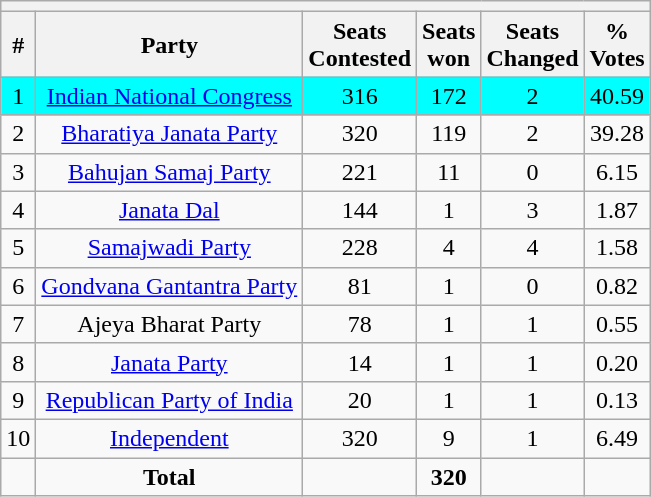<table class="wikitable sortable" style="text-align:center;">
<tr>
<th colspan=10></th>
</tr>
<tr>
<th>#</th>
<th>Party</th>
<th>Seats<br>Contested</th>
<th>Seats<br>won</th>
<th>Seats<br> Changed</th>
<th>%<br>Votes</th>
</tr>
<tr style="background: cyan;">
<td>1</td>
<td><a href='#'>Indian National Congress</a></td>
<td>316</td>
<td>172</td>
<td> 2</td>
<td>40.59</td>
</tr>
<tr>
<td>2</td>
<td><a href='#'>Bharatiya Janata Party</a></td>
<td>320</td>
<td>119</td>
<td> 2</td>
<td>39.28</td>
</tr>
<tr>
<td>3</td>
<td><a href='#'>Bahujan Samaj Party</a></td>
<td>221</td>
<td>11</td>
<td>0</td>
<td>6.15</td>
</tr>
<tr>
<td>4</td>
<td><a href='#'>Janata Dal</a></td>
<td>144</td>
<td>1</td>
<td> 3</td>
<td>1.87</td>
</tr>
<tr>
<td>5</td>
<td><a href='#'>Samajwadi Party</a></td>
<td>228</td>
<td>4</td>
<td> 4</td>
<td>1.58</td>
</tr>
<tr>
<td>6</td>
<td><a href='#'>Gondvana Gantantra Party</a></td>
<td>81</td>
<td>1</td>
<td>0</td>
<td>0.82</td>
</tr>
<tr>
<td>7</td>
<td>Ajeya Bharat Party</td>
<td>78</td>
<td>1</td>
<td> 1</td>
<td>0.55</td>
</tr>
<tr>
<td>8</td>
<td><a href='#'>Janata Party</a></td>
<td>14</td>
<td>1</td>
<td> 1</td>
<td>0.20</td>
</tr>
<tr>
<td>9</td>
<td><a href='#'>Republican Party of India</a></td>
<td>20</td>
<td>1</td>
<td> 1</td>
<td>0.13</td>
</tr>
<tr>
<td>10</td>
<td><a href='#'>Independent</a></td>
<td>320</td>
<td>9</td>
<td> 1</td>
<td>6.49</td>
</tr>
<tr>
<td></td>
<td><strong>Total</strong></td>
<td></td>
<td><strong>320</strong></td>
<td></td>
<td></td>
</tr>
</table>
